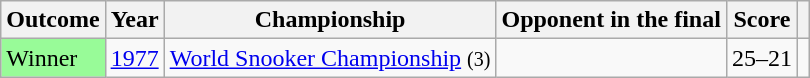<table class="wikitable">
<tr>
<th scope="row">Outcome</th>
<th scope="row">Year</th>
<th scope="row">Championship</th>
<th scope="row">Opponent in the final</th>
<th scope="row">Score</th>
<th scope="row" align="center"></th>
</tr>
<tr>
<td style="background:#98FB98">Winner</td>
<td><a href='#'>1977</a></td>
<td><a href='#'>World Snooker Championship</a> <small>(3)</small></td>
<td></td>
<td align="center">25–21</td>
<td></td>
</tr>
</table>
